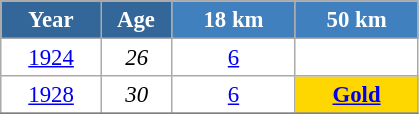<table class="wikitable" style="font-size:95%; text-align:center; border:grey solid 1px; border-collapse:collapse; background:#ffffff;">
<tr>
<th style="background-color:#369; color:white; width:60px;"> Year </th>
<th style="background-color:#369; color:white; width:40px;"> Age </th>
<th style="background-color:#4180be; color:white; width:75px;"> 18 km </th>
<th style="background-color:#4180be; color:white; width:75px;"> 50 km </th>
</tr>
<tr>
<td><a href='#'>1924</a></td>
<td><em>26</em></td>
<td><a href='#'>6</a></td>
<td><a href='#'></a></td>
</tr>
<tr>
<td><a href='#'>1928</a></td>
<td><em>30</em></td>
<td><a href='#'>6</a></td>
<td style="background:gold;"><a href='#'><strong>Gold</strong></a></td>
</tr>
<tr>
</tr>
</table>
